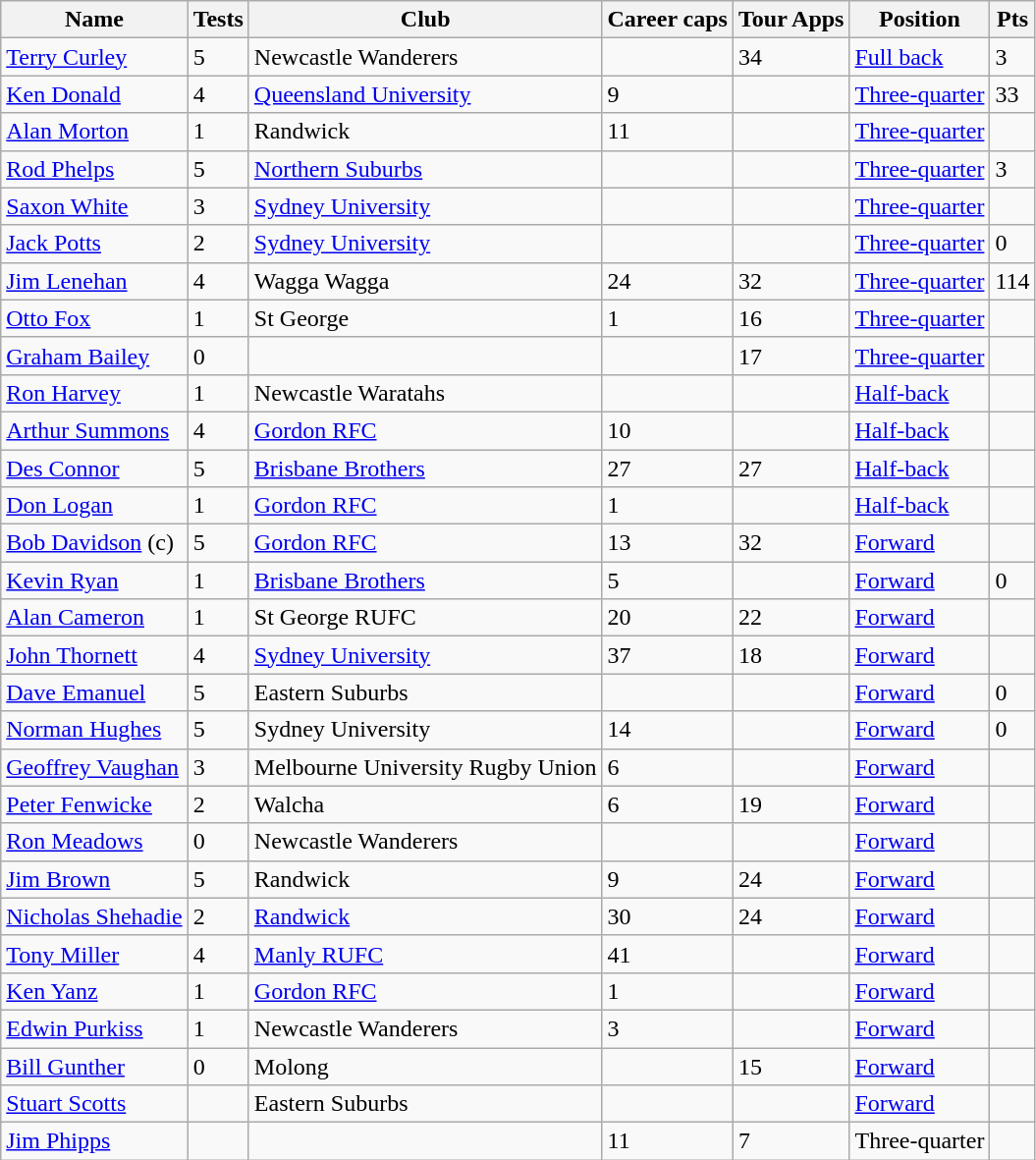<table class="wikitable">
<tr>
<th>Name</th>
<th>Tests</th>
<th>Club</th>
<th>Career caps</th>
<th>Tour Apps</th>
<th>Position</th>
<th>Pts</th>
</tr>
<tr>
<td><a href='#'>Terry Curley</a></td>
<td>5</td>
<td>Newcastle Wanderers</td>
<td></td>
<td>34</td>
<td><a href='#'>Full back</a></td>
<td>3</td>
</tr>
<tr>
<td><a href='#'>Ken Donald</a></td>
<td>4</td>
<td><a href='#'>Queensland University</a></td>
<td>9</td>
<td></td>
<td><a href='#'>Three-quarter</a></td>
<td>33</td>
</tr>
<tr>
<td><a href='#'>Alan Morton</a></td>
<td>1</td>
<td>Randwick</td>
<td>11</td>
<td></td>
<td><a href='#'>Three-quarter</a></td>
<td></td>
</tr>
<tr>
<td><a href='#'>Rod Phelps</a></td>
<td>5</td>
<td><a href='#'>Northern Suburbs</a></td>
<td></td>
<td></td>
<td><a href='#'>Three-quarter</a></td>
<td>3</td>
</tr>
<tr>
<td><a href='#'>Saxon White</a></td>
<td>3</td>
<td><a href='#'>Sydney University</a></td>
<td></td>
<td></td>
<td><a href='#'>Three-quarter</a></td>
<td></td>
</tr>
<tr>
<td><a href='#'>Jack Potts</a></td>
<td>2</td>
<td><a href='#'>Sydney University</a></td>
<td></td>
<td></td>
<td><a href='#'>Three-quarter</a></td>
<td>0</td>
</tr>
<tr>
<td><a href='#'>Jim Lenehan</a></td>
<td>4</td>
<td>Wagga Wagga</td>
<td>24</td>
<td>32</td>
<td><a href='#'>Three-quarter</a></td>
<td>114</td>
</tr>
<tr>
<td><a href='#'>Otto Fox</a></td>
<td>1</td>
<td>St George</td>
<td>1</td>
<td>16</td>
<td><a href='#'>Three-quarter</a></td>
<td></td>
</tr>
<tr>
<td><a href='#'>Graham Bailey</a></td>
<td>0</td>
<td></td>
<td></td>
<td>17</td>
<td><a href='#'>Three-quarter</a></td>
<td></td>
</tr>
<tr>
<td><a href='#'>Ron Harvey</a></td>
<td>1</td>
<td>Newcastle Waratahs</td>
<td></td>
<td></td>
<td><a href='#'>Half-back</a></td>
<td></td>
</tr>
<tr>
<td><a href='#'>Arthur Summons</a></td>
<td>4</td>
<td><a href='#'>Gordon RFC</a></td>
<td>10</td>
<td></td>
<td><a href='#'>Half-back</a></td>
<td></td>
</tr>
<tr>
<td><a href='#'>Des Connor</a></td>
<td>5</td>
<td><a href='#'>Brisbane Brothers</a></td>
<td>27</td>
<td>27</td>
<td><a href='#'>Half-back</a></td>
<td></td>
</tr>
<tr>
<td><a href='#'>Don Logan</a></td>
<td>1</td>
<td><a href='#'>Gordon RFC</a></td>
<td>1</td>
<td></td>
<td><a href='#'>Half-back</a></td>
<td></td>
</tr>
<tr>
<td><a href='#'>Bob Davidson</a> (c)</td>
<td>5</td>
<td><a href='#'>Gordon RFC</a></td>
<td>13</td>
<td>32</td>
<td><a href='#'>Forward</a></td>
<td></td>
</tr>
<tr>
<td><a href='#'>Kevin Ryan</a></td>
<td>1</td>
<td><a href='#'>Brisbane Brothers</a></td>
<td>5</td>
<td></td>
<td><a href='#'>Forward</a></td>
<td>0</td>
</tr>
<tr>
<td><a href='#'>Alan Cameron</a></td>
<td>1</td>
<td>St George RUFC</td>
<td>20</td>
<td>22</td>
<td><a href='#'>Forward</a></td>
<td></td>
</tr>
<tr>
<td><a href='#'>John Thornett</a></td>
<td>4</td>
<td><a href='#'>Sydney University</a></td>
<td>37</td>
<td>18</td>
<td><a href='#'>Forward</a></td>
<td></td>
</tr>
<tr>
<td><a href='#'>Dave Emanuel</a></td>
<td>5</td>
<td>Eastern Suburbs</td>
<td></td>
<td></td>
<td><a href='#'>Forward</a></td>
<td>0</td>
</tr>
<tr>
<td><a href='#'>Norman Hughes</a></td>
<td>5</td>
<td>Sydney University</td>
<td>14</td>
<td></td>
<td><a href='#'>Forward</a></td>
<td>0</td>
</tr>
<tr>
<td><a href='#'>Geoffrey Vaughan</a></td>
<td>3</td>
<td>Melbourne University Rugby Union</td>
<td>6</td>
<td></td>
<td><a href='#'>Forward</a></td>
<td></td>
</tr>
<tr>
<td><a href='#'>Peter Fenwicke</a></td>
<td>2</td>
<td>Walcha</td>
<td>6</td>
<td>19</td>
<td><a href='#'>Forward</a></td>
<td></td>
</tr>
<tr>
<td><a href='#'>Ron Meadows</a></td>
<td>0</td>
<td>Newcastle Wanderers</td>
<td></td>
<td></td>
<td><a href='#'>Forward</a></td>
<td></td>
</tr>
<tr>
<td><a href='#'>Jim Brown</a></td>
<td>5</td>
<td>Randwick</td>
<td>9</td>
<td>24</td>
<td><a href='#'>Forward</a></td>
<td></td>
</tr>
<tr>
<td><a href='#'>Nicholas Shehadie</a></td>
<td>2</td>
<td><a href='#'>Randwick</a></td>
<td>30</td>
<td>24</td>
<td><a href='#'>Forward</a></td>
<td></td>
</tr>
<tr>
<td><a href='#'>Tony Miller</a></td>
<td>4</td>
<td><a href='#'>Manly RUFC</a></td>
<td>41</td>
<td></td>
<td><a href='#'>Forward</a></td>
<td></td>
</tr>
<tr>
<td><a href='#'>Ken Yanz</a></td>
<td>1</td>
<td><a href='#'>Gordon RFC</a></td>
<td>1</td>
<td></td>
<td><a href='#'>Forward</a></td>
<td></td>
</tr>
<tr>
<td><a href='#'>Edwin Purkiss</a></td>
<td>1</td>
<td>Newcastle Wanderers</td>
<td>3</td>
<td></td>
<td><a href='#'>Forward</a></td>
<td></td>
</tr>
<tr>
<td><a href='#'>Bill Gunther</a></td>
<td>0</td>
<td>Molong</td>
<td></td>
<td>15</td>
<td><a href='#'>Forward</a></td>
<td></td>
</tr>
<tr>
<td><a href='#'>Stuart Scotts</a></td>
<td></td>
<td>Eastern Suburbs</td>
<td></td>
<td></td>
<td><a href='#'>Forward</a></td>
<td></td>
</tr>
<tr>
<td><a href='#'>Jim Phipps</a></td>
<td></td>
<td></td>
<td>11</td>
<td>7</td>
<td>Three-quarter</td>
<td></td>
</tr>
</table>
